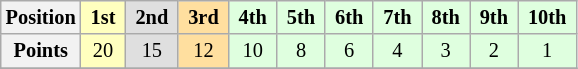<table class="wikitable" style="font-size:85%; text-align:center">
<tr>
<th>Position</th>
<td style="background:#ffffbf"> <strong>1st</strong> </td>
<td style="background:#dfdfdf"> <strong>2nd</strong> </td>
<td style="background:#ffdf9f"> <strong>3rd</strong> </td>
<td style="background:#dfffdf"> <strong>4th</strong> </td>
<td style="background:#dfffdf"> <strong>5th</strong> </td>
<td style="background:#dfffdf"> <strong>6th</strong> </td>
<td style="background:#dfffdf"> <strong>7th</strong> </td>
<td style="background:#dfffdf"> <strong>8th</strong> </td>
<td style="background:#dfffdf"> <strong>9th</strong> </td>
<td style="background:#dfffdf"> <strong>10th</strong> </td>
</tr>
<tr>
<th>Points</th>
<td style="background:#ffffbf">20</td>
<td style="background:#dfdfdf">15</td>
<td style="background:#ffdf9f">12</td>
<td style="background:#dfffdf">10</td>
<td style="background:#dfffdf">8</td>
<td style="background:#dfffdf">6</td>
<td style="background:#dfffdf">4</td>
<td style="background:#dfffdf">3</td>
<td style="background:#dfffdf">2</td>
<td style="background:#dfffdf">1</td>
</tr>
<tr>
</tr>
</table>
